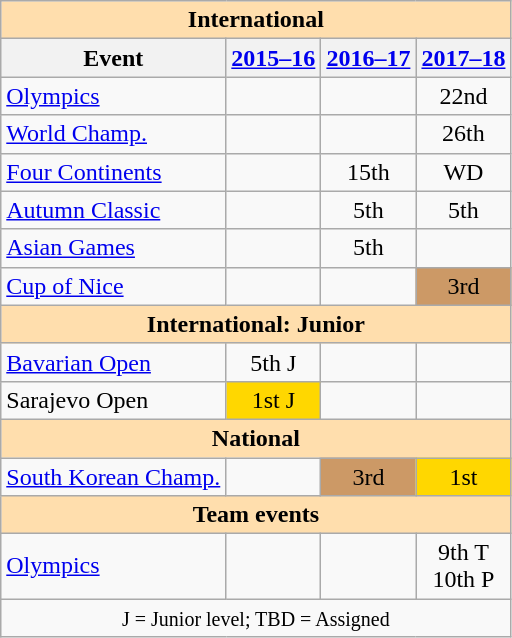<table class="wikitable" style="text-align:center">
<tr>
<th style="background-color: #ffdead; " colspan=4 align=center>International</th>
</tr>
<tr>
<th>Event</th>
<th><a href='#'>2015–16</a></th>
<th><a href='#'>2016–17</a></th>
<th><a href='#'>2017–18</a></th>
</tr>
<tr>
<td align=left><a href='#'>Olympics</a></td>
<td></td>
<td></td>
<td>22nd</td>
</tr>
<tr>
<td align=left><a href='#'>World Champ.</a></td>
<td></td>
<td></td>
<td>26th</td>
</tr>
<tr>
<td align=left><a href='#'>Four Continents</a></td>
<td></td>
<td>15th</td>
<td>WD</td>
</tr>
<tr>
<td align=left> <a href='#'>Autumn Classic</a></td>
<td></td>
<td>5th</td>
<td>5th</td>
</tr>
<tr>
<td align=left><a href='#'>Asian Games</a></td>
<td></td>
<td>5th</td>
<td></td>
</tr>
<tr>
<td align=left><a href='#'>Cup of Nice</a></td>
<td></td>
<td></td>
<td bgcolor=cc9966>3rd</td>
</tr>
<tr>
<th style="background-color: #ffdead; " colspan=4 align=center>International: Junior</th>
</tr>
<tr>
<td align=left><a href='#'>Bavarian Open</a></td>
<td>5th J</td>
<td></td>
<td></td>
</tr>
<tr>
<td align=left>Sarajevo Open</td>
<td bgcolor=gold>1st J</td>
<td></td>
<td></td>
</tr>
<tr>
<th style="background-color: #ffdead; " colspan=4 align=center>National</th>
</tr>
<tr>
<td align=left><a href='#'>South Korean Champ.</a></td>
<td></td>
<td bgcolor=cc9966>3rd</td>
<td bgcolor=gold>1st</td>
</tr>
<tr>
<th style="background-color: #ffdead; " colspan=4 align=center>Team events</th>
</tr>
<tr>
<td align=left><a href='#'>Olympics</a></td>
<td></td>
<td></td>
<td>9th T <br> 10th P</td>
</tr>
<tr>
<td colspan=4 align=center><small> J = Junior level; TBD = Assigned </small></td>
</tr>
</table>
